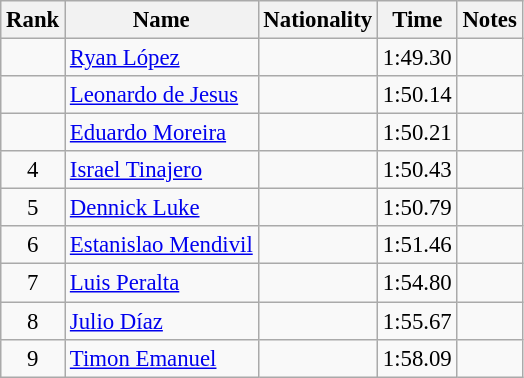<table class="wikitable sortable" style="text-align:center;font-size:95%">
<tr>
<th>Rank</th>
<th>Name</th>
<th>Nationality</th>
<th>Time</th>
<th>Notes</th>
</tr>
<tr>
<td></td>
<td align=left><a href='#'>Ryan López</a></td>
<td align=left></td>
<td>1:49.30</td>
<td></td>
</tr>
<tr>
<td></td>
<td align=left><a href='#'>Leonardo de Jesus</a></td>
<td align=left></td>
<td>1:50.14</td>
<td></td>
</tr>
<tr>
<td></td>
<td align=left><a href='#'>Eduardo Moreira</a></td>
<td align=left></td>
<td>1:50.21</td>
<td></td>
</tr>
<tr>
<td>4</td>
<td align=left><a href='#'>Israel Tinajero</a></td>
<td align=left></td>
<td>1:50.43</td>
<td></td>
</tr>
<tr>
<td>5</td>
<td align=left><a href='#'>Dennick Luke</a></td>
<td align=left></td>
<td>1:50.79</td>
<td></td>
</tr>
<tr>
<td>6</td>
<td align=left><a href='#'>Estanislao Mendivil</a></td>
<td align=left></td>
<td>1:51.46</td>
<td></td>
</tr>
<tr>
<td>7</td>
<td align=left><a href='#'>Luis Peralta</a></td>
<td align=left></td>
<td>1:54.80</td>
<td></td>
</tr>
<tr>
<td>8</td>
<td align=left><a href='#'>Julio Díaz</a></td>
<td align=left></td>
<td>1:55.67</td>
<td></td>
</tr>
<tr>
<td>9</td>
<td align=left><a href='#'>Timon Emanuel</a></td>
<td align=left></td>
<td>1:58.09</td>
<td></td>
</tr>
</table>
